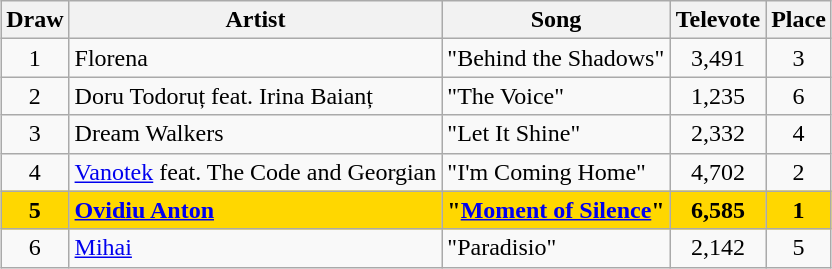<table class="sortable wikitable" style="margin: 1em auto 1em auto; text-align:center;">
<tr>
<th>Draw</th>
<th>Artist</th>
<th>Song</th>
<th>Televote</th>
<th>Place</th>
</tr>
<tr>
<td>1</td>
<td align="left">Florena</td>
<td align="left">"Behind the Shadows"</td>
<td>3,491</td>
<td>3</td>
</tr>
<tr>
<td>2</td>
<td align="left">Doru Todoruț feat. Irina Baianț</td>
<td align="left">"The Voice"</td>
<td>1,235</td>
<td>6</td>
</tr>
<tr>
<td>3</td>
<td align="left">Dream Walkers</td>
<td align="left">"Let It Shine"</td>
<td>2,332</td>
<td>4</td>
</tr>
<tr>
<td>4</td>
<td align="left"><a href='#'>Vanotek</a> feat. The Code and Georgian</td>
<td align="left">"I'm Coming Home"</td>
<td>4,702</td>
<td>2</td>
</tr>
<tr style="font-weight:bold;background:gold;">
<td>5</td>
<td align="left"><a href='#'>Ovidiu Anton</a></td>
<td align="left">"<a href='#'>Moment of Silence</a>"</td>
<td>6,585</td>
<td>1</td>
</tr>
<tr>
<td>6</td>
<td align="left"><a href='#'>Mihai</a></td>
<td align="left">"Paradisio"</td>
<td>2,142</td>
<td>5</td>
</tr>
</table>
